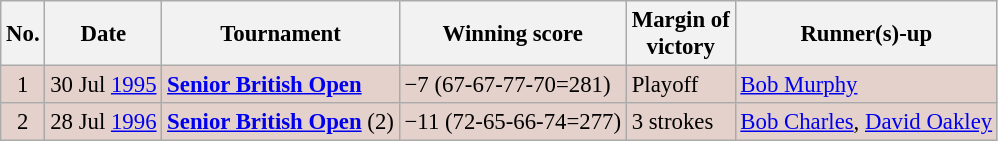<table class="wikitable" style="font-size:95%;">
<tr>
<th>No.</th>
<th>Date</th>
<th>Tournament</th>
<th>Winning score</th>
<th>Margin of<br>victory</th>
<th>Runner(s)-up</th>
</tr>
<tr style="background:#e5d1cb;">
<td align=center>1</td>
<td align=right>30 Jul <a href='#'>1995</a></td>
<td><strong><a href='#'>Senior British Open</a></strong></td>
<td>−7 (67-67-77-70=281)</td>
<td>Playoff</td>
<td> <a href='#'>Bob Murphy</a></td>
</tr>
<tr style="background:#e5d1cb;">
<td align=center>2</td>
<td align=right>28 Jul <a href='#'>1996</a></td>
<td><strong><a href='#'>Senior British Open</a></strong> (2)</td>
<td>−11 (72-65-66-74=277)</td>
<td>3 strokes</td>
<td> <a href='#'>Bob Charles</a>,  <a href='#'>David Oakley</a></td>
</tr>
</table>
